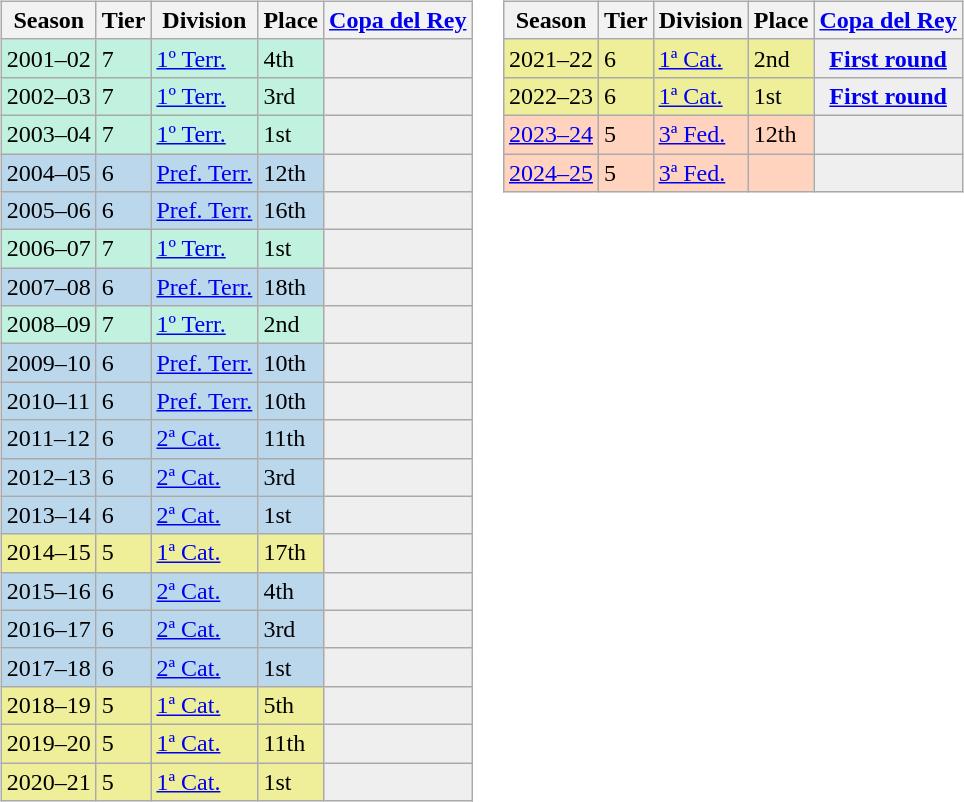<table>
<tr>
<td valign="top" width=0%><br><table class="wikitable">
<tr style="background:#f0f6fa;">
<th>Season</th>
<th>Tier</th>
<th>Division</th>
<th>Place</th>
<th><a href='#'>Copa del Rey</a></th>
</tr>
<tr>
<td style="background:#C0F2DF;">2001–02</td>
<td style="background:#C0F2DF;">7</td>
<td style="background:#C0F2DF;"><a href='#'>1º Terr.</a></td>
<td style="background:#C0F2DF;">4th</td>
<th style="background:#efefef;"></th>
</tr>
<tr>
<td style="background:#C0F2DF;">2002–03</td>
<td style="background:#C0F2DF;">7</td>
<td style="background:#C0F2DF;"><a href='#'>1º Terr.</a></td>
<td style="background:#C0F2DF;">3rd</td>
<th style="background:#efefef;"></th>
</tr>
<tr>
<td style="background:#C0F2DF;">2003–04</td>
<td style="background:#C0F2DF;">7</td>
<td style="background:#C0F2DF;"><a href='#'>1º Terr.</a></td>
<td style="background:#C0F2DF;">1st</td>
<th style="background:#efefef;"></th>
</tr>
<tr>
<td style="background:#BBD7EC;">2004–05</td>
<td style="background:#BBD7EC;">6</td>
<td style="background:#BBD7EC;"><a href='#'>Pref. Terr.</a></td>
<td style="background:#BBD7EC;">12th</td>
<th style="background:#efefef;"></th>
</tr>
<tr>
<td style="background:#BBD7EC;">2005–06</td>
<td style="background:#BBD7EC;">6</td>
<td style="background:#BBD7EC;"><a href='#'>Pref. Terr.</a></td>
<td style="background:#BBD7EC;">16th</td>
<th style="background:#efefef;"></th>
</tr>
<tr>
<td style="background:#C0F2DF;">2006–07</td>
<td style="background:#C0F2DF;">7</td>
<td style="background:#C0F2DF;"><a href='#'>1º Terr.</a></td>
<td style="background:#C0F2DF;">1st</td>
<th style="background:#efefef;"></th>
</tr>
<tr>
<td style="background:#BBD7EC;">2007–08</td>
<td style="background:#BBD7EC;">6</td>
<td style="background:#BBD7EC;"><a href='#'>Pref. Terr.</a></td>
<td style="background:#BBD7EC;">18th</td>
<th style="background:#efefef;"></th>
</tr>
<tr>
<td style="background:#C0F2DF;">2008–09</td>
<td style="background:#C0F2DF;">7</td>
<td style="background:#C0F2DF;"><a href='#'>1º Terr.</a></td>
<td style="background:#C0F2DF;">2nd</td>
<th style="background:#efefef;"></th>
</tr>
<tr>
<td style="background:#BBD7EC;">2009–10</td>
<td style="background:#BBD7EC;">6</td>
<td style="background:#BBD7EC;"><a href='#'>Pref. Terr.</a></td>
<td style="background:#BBD7EC;">10th</td>
<th style="background:#efefef;"></th>
</tr>
<tr>
<td style="background:#BBD7EC;">2010–11</td>
<td style="background:#BBD7EC;">6</td>
<td style="background:#BBD7EC;"><a href='#'>Pref. Terr.</a></td>
<td style="background:#BBD7EC;">10th</td>
<th style="background:#efefef;"></th>
</tr>
<tr>
<td style="background:#BBD7EC;">2011–12</td>
<td style="background:#BBD7EC;">6</td>
<td style="background:#BBD7EC;"><a href='#'>2ª Cat.</a></td>
<td style="background:#BBD7EC;">11th</td>
<th style="background:#efefef;"></th>
</tr>
<tr>
<td style="background:#BBD7EC;">2012–13</td>
<td style="background:#BBD7EC;">6</td>
<td style="background:#BBD7EC;"><a href='#'>2ª Cat.</a></td>
<td style="background:#BBD7EC;">3rd</td>
<th style="background:#efefef;"></th>
</tr>
<tr>
<td style="background:#BBD7EC;">2013–14</td>
<td style="background:#BBD7EC;">6</td>
<td style="background:#BBD7EC;"><a href='#'>2ª Cat.</a></td>
<td style="background:#BBD7EC;">1st</td>
<th style="background:#efefef;"></th>
</tr>
<tr>
<td style="background:#EFEF99;">2014–15</td>
<td style="background:#EFEF99;">5</td>
<td style="background:#EFEF99;"><a href='#'>1ª Cat.</a></td>
<td style="background:#EFEF99;">17th</td>
<th style="background:#efefef;"></th>
</tr>
<tr>
<td style="background:#BBD7EC;">2015–16</td>
<td style="background:#BBD7EC;">6</td>
<td style="background:#BBD7EC;"><a href='#'>2ª Cat.</a></td>
<td style="background:#BBD7EC;">4th</td>
<th style="background:#efefef;"></th>
</tr>
<tr>
<td style="background:#BBD7EC;">2016–17</td>
<td style="background:#BBD7EC;">6</td>
<td style="background:#BBD7EC;"><a href='#'>2ª Cat.</a></td>
<td style="background:#BBD7EC;">3rd</td>
<th style="background:#efefef;"></th>
</tr>
<tr>
<td style="background:#BBD7EC;">2017–18</td>
<td style="background:#BBD7EC;">6</td>
<td style="background:#BBD7EC;"><a href='#'>2ª Cat.</a></td>
<td style="background:#BBD7EC;">1st</td>
<th style="background:#efefef;"></th>
</tr>
<tr>
<td style="background:#EFEF99;">2018–19</td>
<td style="background:#EFEF99;">5</td>
<td style="background:#EFEF99;"><a href='#'>1ª Cat.</a></td>
<td style="background:#EFEF99;">5th</td>
<th style="background:#efefef;"></th>
</tr>
<tr>
<td style="background:#EFEF99;">2019–20</td>
<td style="background:#EFEF99;">5</td>
<td style="background:#EFEF99;"><a href='#'>1ª Cat.</a></td>
<td style="background:#EFEF99;">11th</td>
<th style="background:#efefef;"></th>
</tr>
<tr>
<td style="background:#EFEF99;">2020–21</td>
<td style="background:#EFEF99;">5</td>
<td style="background:#EFEF99;"><a href='#'>1ª Cat.</a></td>
<td style="background:#EFEF99;">1st</td>
<th style="background:#efefef;"></th>
</tr>
</table>
</td>
<td valign="top" width=0%><br><table class="wikitable">
<tr style="background:#f0f6fa;">
<th>Season</th>
<th>Tier</th>
<th>Division</th>
<th>Place</th>
<th><a href='#'>Copa del Rey</a></th>
</tr>
<tr>
<td style="background:#EFEF99;">2021–22</td>
<td style="background:#EFEF99;">6</td>
<td style="background:#EFEF99;"><a href='#'>1ª Cat.</a></td>
<td style="background:#EFEF99;">2nd</td>
<th style="background:#efefef;"><a href='#'>First round</a></th>
</tr>
<tr>
<td style="background:#EFEF99;">2022–23</td>
<td style="background:#EFEF99;">6</td>
<td style="background:#EFEF99;"><a href='#'>1ª Cat.</a></td>
<td style="background:#EFEF99;">1st</td>
<th style="background:#efefef;"><a href='#'>First round</a></th>
</tr>
<tr>
<td style="background:#FFD3BD;"><a href='#'>2023–24</a></td>
<td style="background:#FFD3BD;">5</td>
<td style="background:#FFD3BD;"><a href='#'>3ª Fed.</a></td>
<td style="background:#FFD3BD;">12th</td>
<th style="background:#efefef;"></th>
</tr>
<tr>
<td style="background:#FFD3BD;"><a href='#'>2024–25</a></td>
<td style="background:#FFD3BD;">5</td>
<td style="background:#FFD3BD;"><a href='#'>3ª Fed.</a></td>
<td style="background:#FFD3BD;"></td>
<th style="background:#efefef;"></th>
</tr>
</table>
</td>
</tr>
</table>
